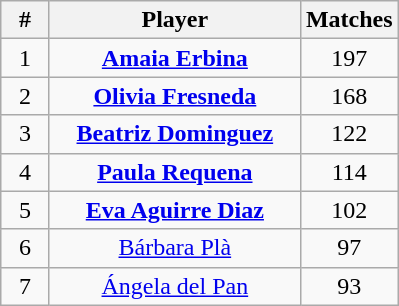<table class="wikitable" style="font-size:100%; text-align:center;">
<tr>
<th style="width:25px;">#</th>
<th style="width:160px;">Player</th>
<th style="width:35px;">Matches</th>
</tr>
<tr>
<td>1</td>
<td><strong><a href='#'>Amaia Erbina</a></strong></td>
<td>197</td>
</tr>
<tr>
<td>2</td>
<td><strong><a href='#'>Olivia Fresneda</a></strong></td>
<td>168</td>
</tr>
<tr>
<td>3</td>
<td><strong><a href='#'>Beatriz Dominguez</a></strong></td>
<td>122</td>
</tr>
<tr>
<td>4</td>
<td><strong><a href='#'>Paula Requena</a></strong></td>
<td>114</td>
</tr>
<tr>
<td>5</td>
<td><strong><a href='#'>Eva Aguirre Diaz</a></strong></td>
<td>102</td>
</tr>
<tr>
<td>6</td>
<td><a href='#'>Bárbara Plà</a></td>
<td>97</td>
</tr>
<tr>
<td>7</td>
<td><a href='#'>Ángela del Pan</a></td>
<td>93</td>
</tr>
</table>
